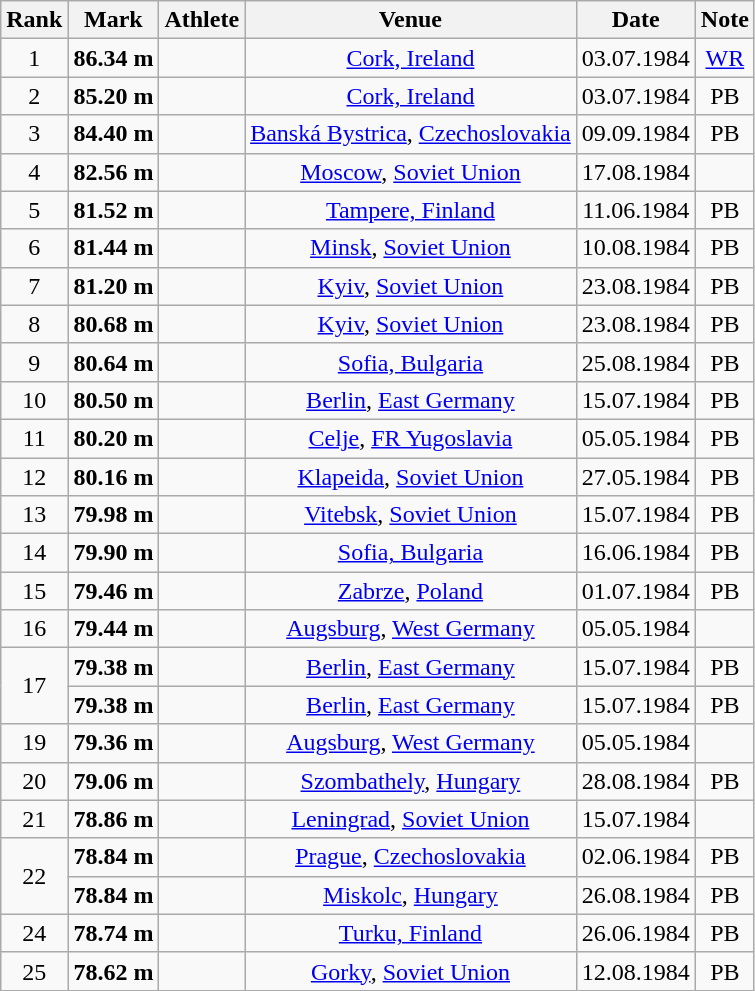<table class="wikitable" style="text-align:center;">
<tr>
<th>Rank</th>
<th>Mark</th>
<th>Athlete</th>
<th>Venue</th>
<th>Date</th>
<th>Note</th>
</tr>
<tr>
<td>1</td>
<td><strong>86.34 m</strong></td>
<td align=left></td>
<td><a href='#'>Cork, Ireland</a></td>
<td>03.07.1984</td>
<td><a href='#'>WR</a></td>
</tr>
<tr>
<td>2</td>
<td><strong>85.20 m</strong></td>
<td align=left></td>
<td><a href='#'>Cork, Ireland</a></td>
<td>03.07.1984</td>
<td>PB</td>
</tr>
<tr>
<td>3</td>
<td><strong>84.40 m</strong></td>
<td align=left></td>
<td><a href='#'>Banská Bystrica</a>, <a href='#'>Czechoslovakia</a></td>
<td>09.09.1984</td>
<td>PB</td>
</tr>
<tr>
<td>4</td>
<td><strong>82.56 m</strong></td>
<td align=left></td>
<td><a href='#'>Moscow</a>, <a href='#'>Soviet Union</a></td>
<td>17.08.1984</td>
<td></td>
</tr>
<tr>
<td>5</td>
<td><strong>81.52 m</strong></td>
<td align=left></td>
<td><a href='#'>Tampere, Finland</a></td>
<td>11.06.1984</td>
<td>PB</td>
</tr>
<tr>
<td>6</td>
<td><strong>81.44 m</strong></td>
<td align=left></td>
<td><a href='#'>Minsk</a>, <a href='#'>Soviet Union</a></td>
<td>10.08.1984</td>
<td>PB</td>
</tr>
<tr>
<td>7</td>
<td><strong>81.20 m</strong></td>
<td align=left></td>
<td><a href='#'>Kyiv</a>, <a href='#'>Soviet Union</a></td>
<td>23.08.1984</td>
<td>PB</td>
</tr>
<tr>
<td>8</td>
<td><strong>80.68 m</strong></td>
<td align=left></td>
<td><a href='#'>Kyiv</a>, <a href='#'>Soviet Union</a></td>
<td>23.08.1984</td>
<td>PB</td>
</tr>
<tr>
<td>9</td>
<td><strong>80.64 m</strong></td>
<td align=left></td>
<td><a href='#'>Sofia, Bulgaria</a></td>
<td>25.08.1984</td>
<td>PB</td>
</tr>
<tr>
<td>10</td>
<td><strong>80.50 m</strong></td>
<td align=left></td>
<td><a href='#'>Berlin</a>, <a href='#'>East Germany</a></td>
<td>15.07.1984</td>
<td>PB</td>
</tr>
<tr>
<td>11</td>
<td><strong>80.20 m</strong></td>
<td align=left></td>
<td><a href='#'>Celje</a>, <a href='#'>FR Yugoslavia</a></td>
<td>05.05.1984</td>
<td>PB</td>
</tr>
<tr>
<td>12</td>
<td><strong>80.16 m</strong></td>
<td align=left></td>
<td><a href='#'>Klapeida</a>, <a href='#'>Soviet Union</a></td>
<td>27.05.1984</td>
<td>PB</td>
</tr>
<tr>
<td>13</td>
<td><strong>79.98 m</strong></td>
<td align=left></td>
<td><a href='#'>Vitebsk</a>, <a href='#'>Soviet Union</a></td>
<td>15.07.1984</td>
<td>PB</td>
</tr>
<tr>
<td>14</td>
<td><strong>79.90 m</strong></td>
<td align=left></td>
<td><a href='#'>Sofia, Bulgaria</a></td>
<td>16.06.1984</td>
<td>PB</td>
</tr>
<tr>
<td>15</td>
<td><strong>79.46 m</strong></td>
<td align=left></td>
<td><a href='#'>Zabrze</a>, <a href='#'>Poland</a></td>
<td>01.07.1984</td>
<td>PB</td>
</tr>
<tr>
<td>16</td>
<td><strong>79.44 m</strong></td>
<td align=left></td>
<td><a href='#'>Augsburg</a>, <a href='#'>West Germany</a></td>
<td>05.05.1984</td>
<td></td>
</tr>
<tr>
<td rowspan=2>17</td>
<td><strong>79.38 m</strong></td>
<td align=left></td>
<td><a href='#'>Berlin</a>, <a href='#'>East Germany</a></td>
<td>15.07.1984</td>
<td>PB</td>
</tr>
<tr>
<td><strong>79.38 m</strong></td>
<td align=left></td>
<td><a href='#'>Berlin</a>, <a href='#'>East Germany</a></td>
<td>15.07.1984</td>
<td>PB</td>
</tr>
<tr>
<td>19</td>
<td><strong>79.36 m</strong></td>
<td align=left></td>
<td><a href='#'>Augsburg</a>, <a href='#'>West Germany</a></td>
<td>05.05.1984</td>
<td></td>
</tr>
<tr>
<td>20</td>
<td><strong>79.06 m</strong></td>
<td align=left></td>
<td><a href='#'>Szombathely</a>, <a href='#'>Hungary</a></td>
<td>28.08.1984</td>
<td>PB</td>
</tr>
<tr>
<td>21</td>
<td><strong>78.86 m</strong></td>
<td align=left></td>
<td><a href='#'>Leningrad</a>, <a href='#'>Soviet Union</a></td>
<td>15.07.1984</td>
<td></td>
</tr>
<tr>
<td rowspan=2>22</td>
<td><strong>78.84 m</strong></td>
<td align=left></td>
<td><a href='#'>Prague</a>, <a href='#'>Czechoslovakia</a></td>
<td>02.06.1984</td>
<td>PB</td>
</tr>
<tr>
<td><strong>78.84 m</strong></td>
<td align=left></td>
<td><a href='#'>Miskolc</a>, <a href='#'>Hungary</a></td>
<td>26.08.1984</td>
<td>PB</td>
</tr>
<tr>
<td>24</td>
<td><strong>78.74 m</strong></td>
<td align=left></td>
<td><a href='#'>Turku, Finland</a></td>
<td>26.06.1984</td>
<td>PB</td>
</tr>
<tr>
<td>25</td>
<td><strong>78.62 m</strong></td>
<td align=left></td>
<td><a href='#'>Gorky</a>, <a href='#'>Soviet Union</a></td>
<td>12.08.1984</td>
<td>PB</td>
</tr>
</table>
